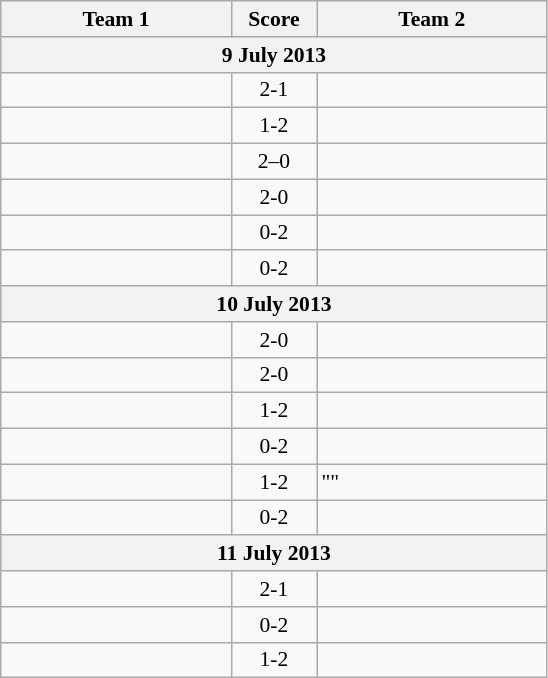<table class="wikitable" style="text-align: center; font-size:90% ">
<tr>
<th align="right" width="147">Team 1</th>
<th width="50">Score</th>
<th align="left" width="147">Team 2</th>
</tr>
<tr>
<th colspan=3>9 July 2013</th>
</tr>
<tr>
<td align=right><strong></strong></td>
<td align=center>2-1</td>
<td align=left></td>
</tr>
<tr>
<td align=right></td>
<td align=center>1-2</td>
<td align=left><strong></strong></td>
</tr>
<tr>
<td align=right><strong></strong></td>
<td align=center>2–0</td>
<td align=left></td>
</tr>
<tr>
<td align=right><strong></strong></td>
<td align=center>2-0</td>
<td align=left></td>
</tr>
<tr>
<td align=right></td>
<td align=center>0-2</td>
<td align=left><strong></strong></td>
</tr>
<tr>
<td align=right></td>
<td align=center>0-2</td>
<td align=left><strong></strong></td>
</tr>
<tr>
<th colspan=3>10 July 2013</th>
</tr>
<tr>
<td align=right><strong></strong></td>
<td align=center>2-0</td>
<td align=left></td>
</tr>
<tr>
<td align=right><strong></strong></td>
<td align=center>2-0</td>
<td align=left></td>
</tr>
<tr>
<td align=right></td>
<td align=center>1-2</td>
<td align=left><strong></strong></td>
</tr>
<tr>
<td align=right></td>
<td align=center>0-2</td>
<td align=left><strong></strong></td>
</tr>
<tr>
<td align=right></td>
<td align=center>1-2</td>
<td align=left>""</td>
</tr>
<tr>
<td align=right></td>
<td align=center>0-2</td>
<td align=left><strong></strong></td>
</tr>
<tr>
<th colspan=3>11 July 2013</th>
</tr>
<tr>
<td align=right><strong></strong></td>
<td align=center>2-1</td>
<td align=left></td>
</tr>
<tr>
<td align=right></td>
<td align=center>0-2</td>
<td align=left><strong></strong></td>
</tr>
<tr>
<td align=right></td>
<td align=center>1-2</td>
<td align=left><strong></strong></td>
</tr>
</table>
